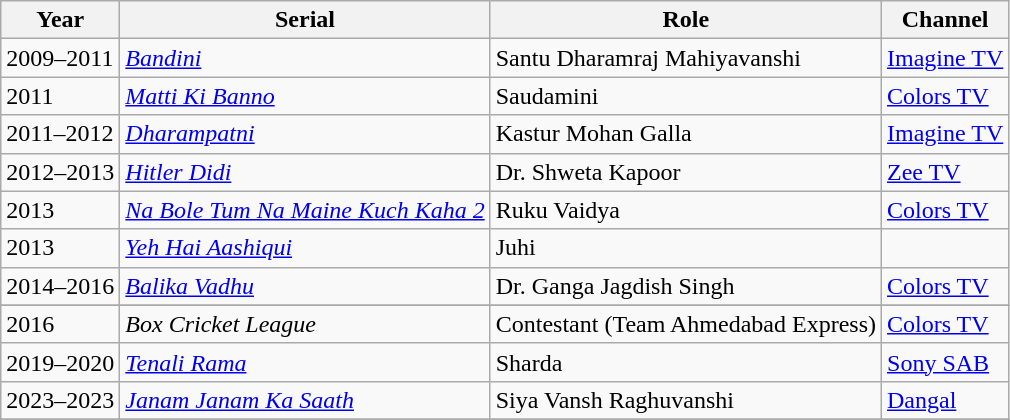<table class="wikitable sortable">
<tr>
<th>Year</th>
<th>Serial</th>
<th>Role</th>
<th>Channel</th>
</tr>
<tr>
<td>2009–2011</td>
<td><em><a href='#'> Bandini</a></em></td>
<td>Santu Dharamraj Mahiyavanshi</td>
<td><a href='#'>Imagine TV</a></td>
</tr>
<tr>
<td>2011</td>
<td><em><a href='#'>Matti Ki Banno</a></em></td>
<td>Saudamini</td>
<td><a href='#'>Colors TV</a></td>
</tr>
<tr>
<td>2011–2012</td>
<td><em><a href='#'>Dharampatni</a></em></td>
<td>Kastur Mohan Galla</td>
<td><a href='#'>Imagine TV</a></td>
</tr>
<tr>
<td>2012–2013</td>
<td><em><a href='#'>Hitler Didi</a></em></td>
<td>Dr. Shweta Kapoor</td>
<td><a href='#'>Zee TV</a></td>
</tr>
<tr>
<td>2013</td>
<td><em><a href='#'>Na Bole Tum Na Maine Kuch Kaha 2</a></em></td>
<td>Ruku Vaidya</td>
<td><a href='#'>Colors TV</a></td>
</tr>
<tr>
<td>2013</td>
<td><em><a href='#'>Yeh Hai Aashiqui</a></em></td>
<td>Juhi</td>
<td></td>
</tr>
<tr>
<td>2014–2016</td>
<td><em><a href='#'>Balika Vadhu</a></em></td>
<td>Dr. Ganga Jagdish Singh</td>
<td><a href='#'>Colors TV</a></td>
</tr>
<tr>
</tr>
<tr>
<td>2016</td>
<td><em>Box Cricket League</em></td>
<td>Contestant (Team Ahmedabad Express)</td>
<td><a href='#'>Colors TV</a></td>
</tr>
<tr>
<td>2019–2020</td>
<td><em><a href='#'> Tenali Rama</a></em></td>
<td>Sharda</td>
<td><a href='#'>Sony SAB</a></td>
</tr>
<tr>
<td>2023–2023</td>
<td><em><a href='#'>Janam Janam Ka Saath</a></em></td>
<td>Siya Vansh Raghuvanshi</td>
<td><a href='#'> Dangal</a></td>
</tr>
<tr>
</tr>
</table>
